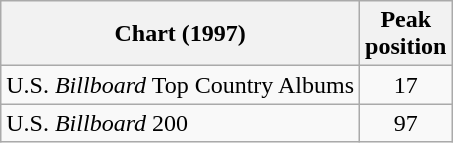<table class="wikitable">
<tr>
<th>Chart (1997)</th>
<th>Peak<br>position</th>
</tr>
<tr>
<td>U.S. <em>Billboard</em> Top Country Albums</td>
<td align="center">17</td>
</tr>
<tr>
<td>U.S. <em>Billboard</em> 200</td>
<td align="center">97</td>
</tr>
</table>
